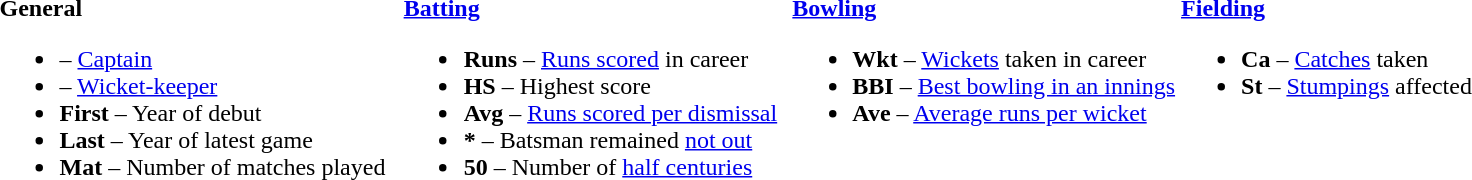<table>
<tr>
<td valign="top" style="width:26%"><br><strong>General</strong><ul><li> – <a href='#'>Captain</a></li><li> – <a href='#'>Wicket-keeper</a></li><li><strong>First</strong> – Year of debut</li><li><strong>Last</strong> – Year of latest game</li><li><strong>Mat</strong> – Number of matches played</li></ul></td>
<td valign="top" style="width:25%"><br><strong><a href='#'>Batting</a></strong><ul><li><strong>Runs</strong> – <a href='#'>Runs scored</a> in career</li><li><strong>HS</strong> – Highest score</li><li><strong>Avg</strong> – <a href='#'>Runs scored per dismissal</a></li><li><strong>*</strong> – Batsman remained <a href='#'>not out</a></li><li><strong>50</strong> – Number of <a href='#'>half centuries</a></li></ul></td>
<td valign="top" style="width:25%"><br><strong><a href='#'>Bowling</a></strong><ul><li><strong>Wkt</strong> – <a href='#'>Wickets</a> taken in career</li><li><strong>BBI</strong> – <a href='#'>Best bowling in an innings</a></li><li><strong>Ave</strong> – <a href='#'>Average runs per wicket</a></li></ul></td>
<td valign="top" style="width:24%"><br><strong><a href='#'>Fielding</a></strong><ul><li><strong>Ca</strong> – <a href='#'>Catches</a> taken</li><li><strong>St</strong> – <a href='#'>Stumpings</a> affected</li></ul></td>
</tr>
</table>
